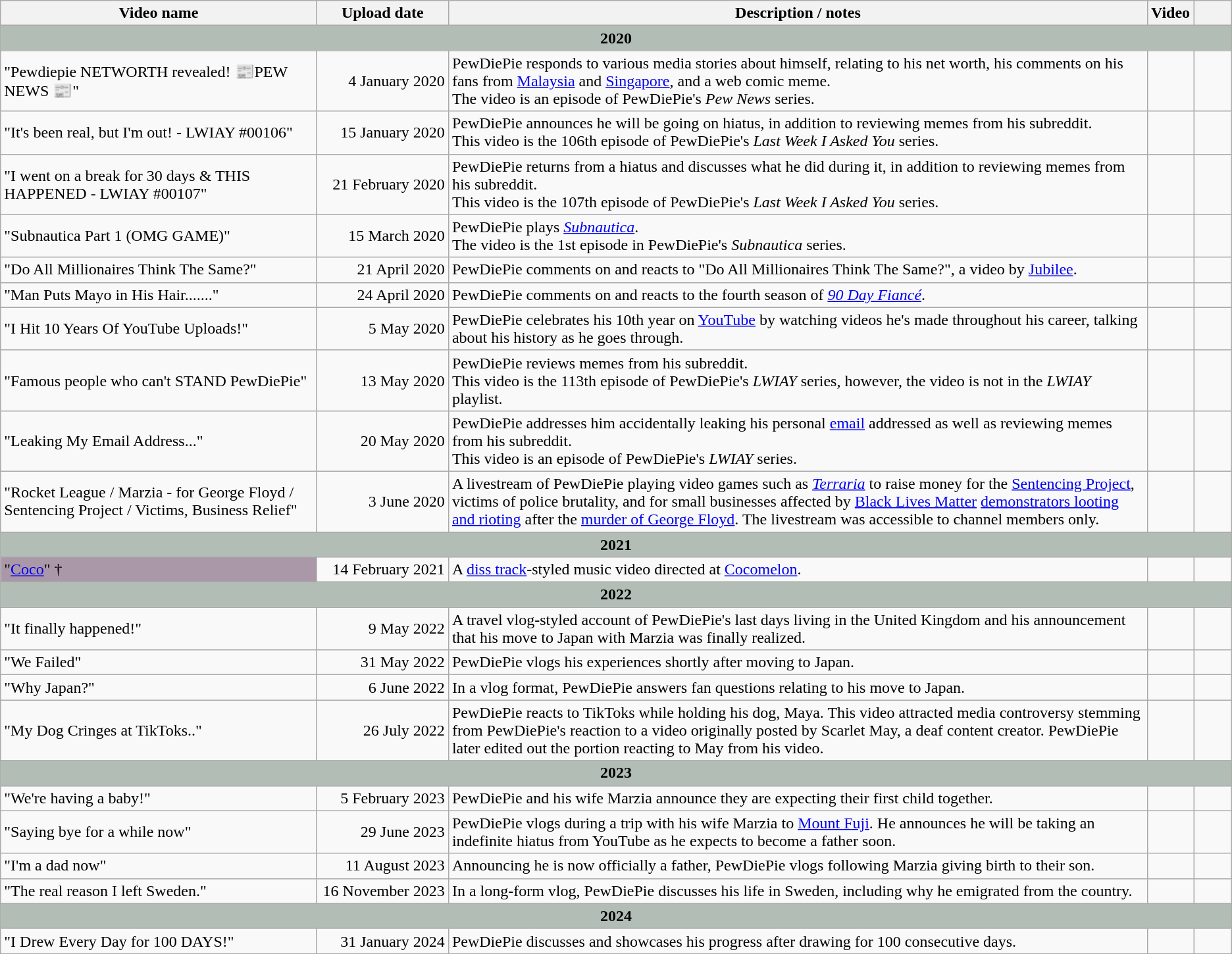<table class="wikitable sortable">
<tr>
<th style="width:20em;">Video name</th>
<th style="width:8em;" align="center" data-sort-type=date>Upload date</th>
<th style="width:45em;" class="unsortable">Description / notes</th>
<th style="width:2em;" class="unsortable">Video</th>
<th style="width:2em;" class="unsortable"></th>
</tr>
<tr>
<td style="background:#B2BEB5;" align="center" colspan="5"><b>2020 </b></td>
</tr>
<tr>
<td>"Pewdiepie NETWORTH revealed! 📰PEW NEWS 📰"</td>
<td align="right">4 January 2020</td>
<td>PewDiePie responds to various media stories about himself, relating to his net worth, his comments on his fans from <a href='#'>Malaysia</a> and <a href='#'>Singapore</a>, and a web comic meme.<br>The video is an episode of PewDiePie's <em>Pew News</em> series.</td>
<td align="center"></td>
<td align="center"></td>
</tr>
<tr>
<td>"It's been real, but I'm out! - LWIAY #00106"</td>
<td align="right">15 January 2020</td>
<td>PewDiePie announces he will be going on hiatus, in addition to reviewing memes from his subreddit.<br>This video is the 106th episode of PewDiePie's <em>Last Week I Asked You</em> series.</td>
<td align="center"></td>
<td align="center"></td>
</tr>
<tr>
<td>"I went on a break for 30 days & THIS HAPPENED - LWIAY #00107"</td>
<td align="right">21 February 2020</td>
<td>PewDiePie returns from a hiatus and discusses what he did during it, in addition to reviewing memes from his subreddit.<br>This video is the 107th episode of PewDiePie's <em>Last Week I Asked You</em> series.</td>
<td align="center"></td>
<td align="center"></td>
</tr>
<tr>
<td>"Subnautica Part 1 (OMG GAME)"</td>
<td align="right">15 March 2020</td>
<td>PewDiePie plays <em><a href='#'>Subnautica</a></em>.<br>The video is the 1st episode in PewDiePie's <em>Subnautica</em> series.</td>
<td align="center"></td>
<td align="center"></td>
</tr>
<tr>
<td>"Do All Millionaires Think The Same?"</td>
<td align="right">21 April 2020</td>
<td>PewDiePie comments on and reacts to "Do All Millionaires Think The Same?", a video by <a href='#'>Jubilee</a>.</td>
<td align="center"></td>
<td align="center"></td>
</tr>
<tr>
<td>"Man Puts Mayo in His Hair......."</td>
<td align="right">24 April 2020</td>
<td>PewDiePie comments on and reacts to the fourth season of <em><a href='#'>90 Day Fiancé</a></em>.</td>
<td align="center"></td>
<td align="center"></td>
</tr>
<tr>
<td>"I Hit 10 Years Of YouTube Uploads!"</td>
<td align="right">5 May 2020</td>
<td>PewDiePie celebrates his 10th year on <a href='#'>YouTube</a> by watching videos he's made throughout his career, talking about his history as he goes through.</td>
<td align="center"></td>
<td align="center"></td>
</tr>
<tr>
<td>"Famous people who can't STAND PewDiePie"</td>
<td align="right">13 May 2020</td>
<td>PewDiePie reviews memes from his subreddit.<br>This video is the 113th episode of PewDiePie's <em>LWIAY</em> series, however, the video is not in the <em>LWIAY</em> playlist.</td>
<td align="center"></td>
<td align="center"></td>
</tr>
<tr>
<td>"Leaking My Email Address..."</td>
<td align="right">20 May 2020</td>
<td>PewDiePie addresses him accidentally leaking his personal <a href='#'>email</a> addressed as well as reviewing memes from his subreddit.<br>This video is an episode of PewDiePie's <em>LWIAY</em> series.</td>
<td align="center"></td>
<td align="center"></td>
</tr>
<tr>
<td>"Rocket League / Marzia - for George Floyd / Sentencing Project / Victims, Business Relief"</td>
<td align="right">3 June 2020</td>
<td>A livestream of PewDiePie playing video games such as <em><a href='#'>Terraria</a></em> to raise money for the <a href='#'>Sentencing Project</a>, victims of police brutality, and for small businesses affected by <a href='#'>Black Lives Matter</a> <a href='#'>demonstrators looting and rioting</a> after the <a href='#'>murder of George Floyd</a>. The livestream was accessible to channel members only.</td>
<td align="center"></td>
<td align="center"></td>
</tr>
<tr>
<td style="background:#B2BEB5;" align="center" colspan="5"><b>2021 </b></td>
</tr>
<tr>
<td style="background:#AA98A9;">"<a href='#'>Coco</a>" †</td>
<td align="right">14 February 2021</td>
<td>A <a href='#'>diss track</a>-styled music video directed at <a href='#'>Cocomelon</a>.</td>
<td align="center"></td>
<td align="center"></td>
</tr>
<tr>
<td style="background:#B2BEB5;" align="center" colspan="5"><b>2022 </b></td>
</tr>
<tr>
<td>"It finally happened!"</td>
<td align="right">9 May 2022</td>
<td>A travel vlog-styled account of PewDiePie's last days living in the United Kingdom and his announcement that his move to Japan with Marzia was finally realized.</td>
<td align="center"></td>
<td align="center"></td>
</tr>
<tr>
<td>"We Failed"</td>
<td align="right">31 May 2022</td>
<td>PewDiePie vlogs his experiences shortly after moving to Japan.</td>
<td align="center"></td>
<td align="center"></td>
</tr>
<tr>
<td>"Why Japan?"</td>
<td align="right">6 June 2022</td>
<td>In a vlog format, PewDiePie answers fan questions relating to his move to Japan.</td>
<td align="center"></td>
<td align="center"></td>
</tr>
<tr>
<td>"My Dog Cringes at TikToks.."</td>
<td align="right">26 July 2022</td>
<td>PewDiePie reacts to TikToks while holding his dog, Maya. This video attracted media controversy stemming from PewDiePie's reaction to a video originally posted by Scarlet May, a deaf content creator. PewDiePie later edited out the portion reacting to May from his video.</td>
<td align="center"></td>
<td align="center"></td>
</tr>
<tr>
<td style="background:#B2BEB5;" align="center" colspan="5"><b>2023</b></td>
</tr>
<tr>
<td>"We're having a baby!"</td>
<td align="right">5 February 2023</td>
<td>PewDiePie and his wife Marzia announce they are expecting their first child together.</td>
<td align="center"></td>
<td align="center"></td>
</tr>
<tr>
<td>"Saying bye for a while now"</td>
<td align="right">29 June 2023</td>
<td>PewDiePie vlogs during a trip with his wife Marzia to <a href='#'>Mount Fuji</a>. He announces he will be taking an indefinite hiatus from YouTube as he expects to become a father soon.</td>
<td align="center"></td>
<td align="center"></td>
</tr>
<tr>
<td>"I'm a dad now"</td>
<td align="right">11 August 2023</td>
<td>Announcing he is now officially a father, PewDiePie vlogs following Marzia giving birth to their son.</td>
<td align="center"></td>
<td align="center"></td>
</tr>
<tr>
<td>"The real reason I left Sweden."</td>
<td align="right">16 November 2023</td>
<td>In a long-form vlog, PewDiePie discusses his life in Sweden, including why he emigrated from the country.</td>
<td align="center"></td>
<td align="center"></td>
</tr>
<tr>
<td style="background:#B2BEB5;" align="center" colspan="5"><b>2024</b></td>
</tr>
<tr>
<td>"I Drew Every Day for 100 DAYS!"</td>
<td align="right">31 January 2024</td>
<td>PewDiePie discusses and showcases his progress after drawing for 100 consecutive days.</td>
<td align="center"></td>
<td align="center"></td>
</tr>
</table>
